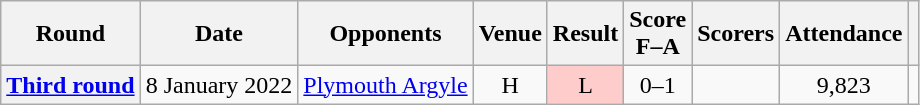<table class="wikitable plainrowheaders" style=text-align:center>
<tr>
<th scope=col>Round</th>
<th scope=col>Date</th>
<th scope=col>Opponents</th>
<th scope=col>Venue</th>
<th scope=col>Result</th>
<th scope=col>Score<br>F–A</th>
<th scope=col>Scorers</th>
<th scope=col>Attendance</th>
<th scope=col></th>
</tr>
<tr>
<th scope=row><a href='#'>Third round</a></th>
<td style=text-align:left>8 January 2022</td>
<td style=text-align:left><a href='#'>Plymouth Argyle</a></td>
<td>H</td>
<td style=background:#fcc>L</td>
<td>0–1 </td>
<td></td>
<td>9,823</td>
<td></td>
</tr>
</table>
